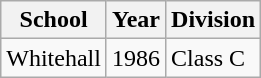<table class="wikitable">
<tr>
<th>School</th>
<th>Year</th>
<th>Division</th>
</tr>
<tr>
<td>Whitehall</td>
<td>1986</td>
<td>Class C</td>
</tr>
</table>
